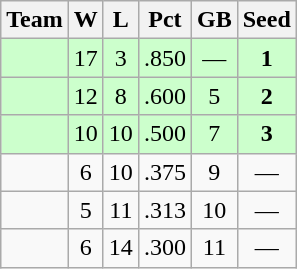<table class=wikitable>
<tr>
<th>Team</th>
<th>W</th>
<th>L</th>
<th>Pct</th>
<th>GB</th>
<th>Seed</th>
</tr>
<tr bgcolor=ccffcc align=center>
<td></td>
<td>17</td>
<td>3</td>
<td>.850</td>
<td>—</td>
<td><strong>1</strong></td>
</tr>
<tr bgcolor=ccffcc align=center>
<td></td>
<td>12</td>
<td>8</td>
<td>.600</td>
<td>5</td>
<td><strong>2</strong></td>
</tr>
<tr bgcolor=ccffcc align=center>
<td></td>
<td>10</td>
<td>10</td>
<td>.500</td>
<td>7</td>
<td><strong>3</strong></td>
</tr>
<tr align=center>
<td></td>
<td>6</td>
<td>10</td>
<td>.375</td>
<td>9</td>
<td>—</td>
</tr>
<tr align=center>
<td></td>
<td>5</td>
<td>11</td>
<td>.313</td>
<td>10</td>
<td>—</td>
</tr>
<tr align=center>
<td></td>
<td>6</td>
<td>14</td>
<td>.300</td>
<td>11</td>
<td>—</td>
</tr>
</table>
